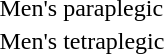<table>
<tr>
<td>Men's paraplegic</td>
<td></td>
<td></td>
<td></td>
</tr>
<tr>
<td>Men's tetraplegic</td>
<td></td>
<td></td>
<td></td>
</tr>
</table>
